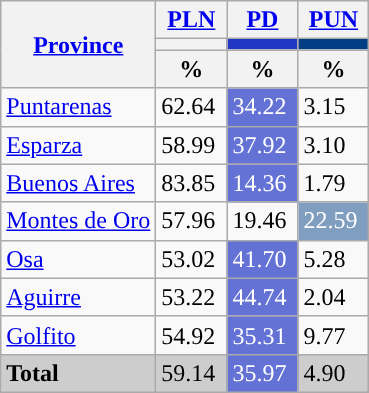<table class="wikitable mw-collapsible mw-collapsed">
<tr>
<th rowspan="3"><a href='#'>Province</a></th>
<th colspan="1" width="40px"><a href='#'>PLN</a></th>
<th colspan="1" width="40px"><a href='#'>PD</a></th>
<th colspan="1" width="40px"><a href='#'>PUN</a></th>
</tr>
<tr>
<th colspan="1" style="background:"></th>
<th colspan="1" style="background:#2136C2"></th>
<th colspan="1" style="background:#013d82"></th>
</tr>
<tr>
<th data-sort-type="number">%</th>
<th data-sort-type="number">%</th>
<th data-sort-type="number">%</th>
</tr>
<tr>
<td align="left"><a href='#'>Puntarenas</a></td>
<td style="background:">62.64</td>
<td style="background:#6372d4; color:white;">34.22</td>
<td>3.15</td>
</tr>
<tr>
<td align="left"><a href='#'>Esparza</a></td>
<td style="background:">58.99</td>
<td style="background:#6372d4; color:white;">37.92</td>
<td>3.10</td>
</tr>
<tr>
<td align="left"><a href='#'>Buenos Aires</a></td>
<td style="background:">83.85</td>
<td style="background:#6372d4; color:white;">14.36</td>
<td>1.79</td>
</tr>
<tr>
<td align="left"><a href='#'>Montes de Oro</a></td>
<td style="background:">57.96</td>
<td>19.46</td>
<td style="background:#809ec0; color:white;">22.59</td>
</tr>
<tr>
<td align="left"><a href='#'>Osa</a></td>
<td style="background:">53.02</td>
<td style="background:#6372d4; color:white;">41.70</td>
<td>5.28</td>
</tr>
<tr>
<td align="left"><a href='#'>Aguirre</a></td>
<td style="background:">53.22</td>
<td style="background:#6372d4; color:white;">44.74</td>
<td>2.04</td>
</tr>
<tr>
<td align="left"><a href='#'>Golfito</a></td>
<td style="background:">54.92</td>
<td style="background:#6372d4; color:white;">35.31</td>
<td>9.77</td>
</tr>
<tr style="background:#CDCDCD;">
<td align="left"><strong>Total</strong></td>
<td style="background:">59.14</td>
<td style="background:#6372d4; color:white;">35.97</td>
<td>4.90</td>
</tr>
</table>
